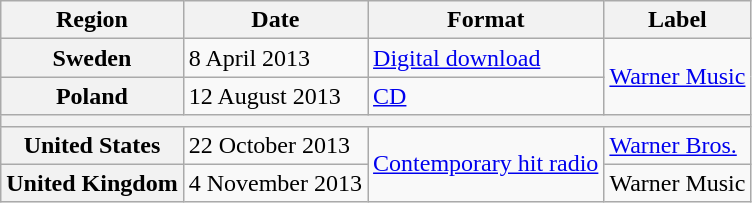<table class="wikitable sortable plainrowheaders">
<tr>
<th scope="col">Region</th>
<th scope="col">Date</th>
<th scope="col">Format</th>
<th scope="col">Label</th>
</tr>
<tr>
<th scope="row">Sweden</th>
<td>8 April 2013</td>
<td><a href='#'>Digital download</a></td>
<td rowspan="2"><a href='#'>Warner Music</a></td>
</tr>
<tr>
<th scope="row">Poland</th>
<td>12 August 2013</td>
<td><a href='#'>CD</a></td>
</tr>
<tr>
<th scope="col" colspan="4"></th>
</tr>
<tr>
<th scope="row">United States</th>
<td>22 October 2013</td>
<td rowspan="2"><a href='#'>Contemporary hit radio</a></td>
<td><a href='#'>Warner Bros.</a></td>
</tr>
<tr>
<th scope="row">United Kingdom</th>
<td>4 November 2013</td>
<td>Warner Music</td>
</tr>
</table>
